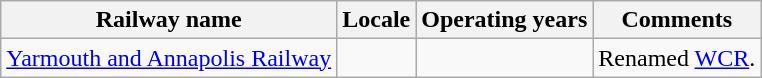<table class="wikitable">
<tr>
<th>Railway name</th>
<th>Locale</th>
<th>Operating years</th>
<th>Comments</th>
</tr>
<tr>
<td><a href='#'>Yarmouth and Annapolis Railway</a></td>
<td></td>
<td></td>
<td>Renamed <a href='#'>WCR</a>.</td>
</tr>
</table>
